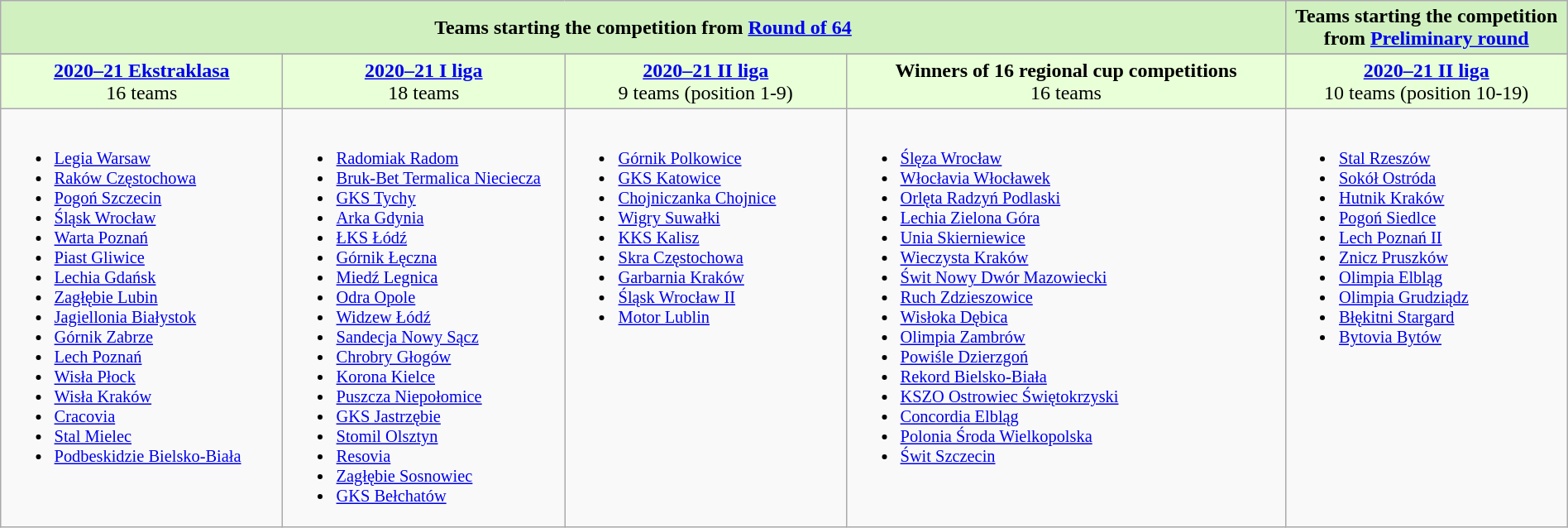<table class="wikitable" width="100%">
<tr bgcolor="#D0F0C0">
<td align="center" colspan="4" width="82%"><strong>Teams starting the competition from <a href='#'>Round of 64</a></strong></td>
<td align="center" colspan="1" width="18%"><strong>Teams starting the competition from <a href='#'>Preliminary round</a></strong></td>
</tr>
<tr>
</tr>
<tr bgcolor="#E8FFD8">
<td align="center" width="18%"><strong><a href='#'>2020–21 Ekstraklasa</a></strong><br>16 teams</td>
<td align="center" width="18%"><strong><a href='#'>2020–21 I liga</a></strong><br>18 teams</td>
<td align="center" width="18%"><strong><a href='#'>2020–21 II liga</a></strong><br>9 teams (position 1-9)</td>
<td align="center" width="28%"><strong>Winners of 16 regional cup competitions</strong><br>16 teams</td>
<td align="center" width="18%"><strong><a href='#'>2020–21 II liga</a></strong><br>10 teams (position 10-19)</td>
</tr>
<tr style="font-size:85%" valign="top">
<td><br><ul><li><a href='#'>Legia Warsaw</a></li><li><a href='#'>Raków Częstochowa</a></li><li><a href='#'>Pogoń Szczecin</a></li><li><a href='#'>Śląsk Wrocław</a></li><li><a href='#'>Warta Poznań</a></li><li><a href='#'>Piast Gliwice</a></li><li><a href='#'>Lechia Gdańsk</a></li><li><a href='#'>Zagłębie Lubin</a></li><li><a href='#'>Jagiellonia Białystok</a></li><li><a href='#'>Górnik Zabrze</a></li><li><a href='#'>Lech Poznań</a></li><li><a href='#'>Wisła Płock</a></li><li><a href='#'>Wisła Kraków</a></li><li><a href='#'>Cracovia</a></li><li><a href='#'>Stal Mielec</a></li><li><a href='#'>Podbeskidzie Bielsko-Biała</a></li></ul></td>
<td><br><ul><li><a href='#'>Radomiak Radom</a></li><li><a href='#'>Bruk-Bet Termalica Nieciecza</a></li><li><a href='#'>GKS Tychy</a></li><li><a href='#'>Arka Gdynia</a></li><li><a href='#'>ŁKS Łódź</a></li><li><a href='#'>Górnik Łęczna</a></li><li><a href='#'>Miedź Legnica</a></li><li><a href='#'>Odra Opole</a></li><li><a href='#'>Widzew Łódź</a></li><li><a href='#'>Sandecja Nowy Sącz</a></li><li><a href='#'>Chrobry Głogów</a></li><li><a href='#'>Korona Kielce</a></li><li><a href='#'>Puszcza Niepołomice</a></li><li><a href='#'>GKS Jastrzębie</a></li><li><a href='#'>Stomil Olsztyn</a></li><li><a href='#'>Resovia</a></li><li><a href='#'>Zagłębie Sosnowiec</a></li><li><a href='#'>GKS Bełchatów</a></li></ul></td>
<td><br><ul><li><a href='#'>Górnik Polkowice</a></li><li><a href='#'>GKS Katowice</a></li><li><a href='#'>Chojniczanka Chojnice</a></li><li><a href='#'>Wigry Suwałki</a></li><li><a href='#'>KKS Kalisz</a></li><li><a href='#'>Skra Częstochowa</a></li><li><a href='#'>Garbarnia Kraków</a></li><li><a href='#'>Śląsk Wrocław II</a></li><li><a href='#'>Motor Lublin</a></li></ul></td>
<td><br><ul><li><a href='#'>Ślęza Wrocław</a> </li><li><a href='#'>Włocłavia Włocławek</a> </li><li><a href='#'>Orlęta Radzyń Podlaski</a> </li><li><a href='#'>Lechia Zielona Góra</a> </li><li><a href='#'>Unia Skierniewice</a> </li><li><a href='#'>Wieczysta Kraków</a> </li><li><a href='#'>Świt Nowy Dwór Mazowiecki</a> </li><li><a href='#'>Ruch Zdzieszowice</a> </li><li><a href='#'>Wisłoka Dębica</a> </li><li><a href='#'>Olimpia Zambrów</a> </li><li><a href='#'>Powiśle Dzierzgoń</a> </li><li><a href='#'>Rekord Bielsko-Biała</a> </li><li><a href='#'>KSZO Ostrowiec Świętokrzyski</a> </li><li><a href='#'>Concordia Elbląg</a> </li><li><a href='#'>Polonia Środa Wielkopolska</a> </li><li><a href='#'>Świt Szczecin</a> </li></ul></td>
<td><br><ul><li><a href='#'>Stal Rzeszów</a></li><li><a href='#'>Sokół Ostróda</a></li><li><a href='#'>Hutnik Kraków</a></li><li><a href='#'>Pogoń Siedlce</a></li><li><a href='#'>Lech Poznań II</a></li><li><a href='#'>Znicz Pruszków</a></li><li><a href='#'>Olimpia Elbląg</a></li><li><a href='#'>Olimpia Grudziądz</a></li><li><a href='#'>Błękitni Stargard</a></li><li><a href='#'>Bytovia Bytów</a></li></ul></td>
</tr>
</table>
